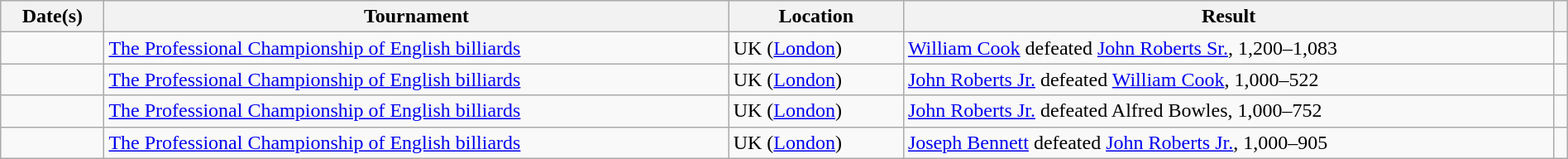<table class="sortable wikitable" width="100%" cellpadding="5" style="margin: 1em auto 1em auto">
<tr>
<th scope="col">Date(s)</th>
<th wscope="col">Tournament</th>
<th scope="col">Location</th>
<th scope="col" class="unsortable">Result</th>
<th scope="col" class="unsortable"></th>
</tr>
<tr>
<td></td>
<td><a href='#'>The Professional Championship of English billiards</a></td>
<td>UK (<a href='#'>London</a>)</td>
<td><a href='#'>William Cook</a> defeated <a href='#'>John Roberts Sr.</a>, 1,200–1,083</td>
<td align="center"></td>
</tr>
<tr>
<td></td>
<td><a href='#'>The Professional Championship of English billiards</a></td>
<td>UK (<a href='#'>London</a>)</td>
<td><a href='#'>John Roberts Jr.</a> defeated <a href='#'>William Cook</a>, 1,000–522</td>
<td align="center"></td>
</tr>
<tr>
<td></td>
<td><a href='#'>The Professional Championship of English billiards</a></td>
<td>UK (<a href='#'>London</a>)</td>
<td><a href='#'>John Roberts Jr.</a> defeated Alfred Bowles, 1,000–752</td>
<td align="center"></td>
</tr>
<tr>
<td></td>
<td><a href='#'>The Professional Championship of English billiards</a></td>
<td>UK (<a href='#'>London</a>)</td>
<td><a href='#'>Joseph Bennett</a> defeated <a href='#'>John Roberts Jr.</a>, 1,000–905</td>
<td align="center"></td>
</tr>
</table>
